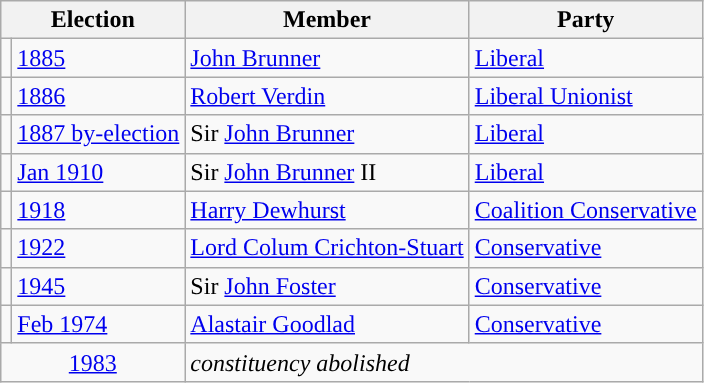<table class="wikitable">
<tr>
<th colspan="2">Election</th>
<th>Member</th>
<th>Party</th>
</tr>
<tr>
<td style="color:inherit;background-color: "></td>
<td><a href='#'>1885</a></td>
<td><a href='#'>John Brunner</a></td>
<td><a href='#'>Liberal</a></td>
</tr>
<tr>
<td style="color:inherit;background-color: "></td>
<td><a href='#'>1886</a></td>
<td><a href='#'>Robert Verdin</a></td>
<td><a href='#'>Liberal Unionist</a></td>
</tr>
<tr>
<td style="color:inherit;background-color: "></td>
<td><a href='#'>1887 by-election</a></td>
<td>Sir <a href='#'>John Brunner</a></td>
<td><a href='#'>Liberal</a></td>
</tr>
<tr>
<td style="color:inherit;background-color: "></td>
<td><a href='#'>Jan 1910</a></td>
<td>Sir <a href='#'>John Brunner</a> II</td>
<td><a href='#'>Liberal</a></td>
</tr>
<tr>
<td style="color:inherit;background-color: "></td>
<td><a href='#'>1918</a></td>
<td><a href='#'>Harry Dewhurst</a></td>
<td><a href='#'>Coalition Conservative</a></td>
</tr>
<tr>
<td style="color:inherit;background-color: "></td>
<td><a href='#'>1922</a></td>
<td><a href='#'>Lord Colum Crichton-Stuart</a></td>
<td><a href='#'>Conservative</a></td>
</tr>
<tr>
<td style="color:inherit;background-color: "></td>
<td><a href='#'>1945</a></td>
<td>Sir <a href='#'>John Foster</a></td>
<td><a href='#'>Conservative</a></td>
</tr>
<tr>
<td style="color:inherit;background-color: "></td>
<td><a href='#'>Feb 1974</a></td>
<td><a href='#'>Alastair Goodlad</a></td>
<td><a href='#'>Conservative</a></td>
</tr>
<tr>
<td colspan="2" align="center"><a href='#'>1983</a></td>
<td colspan="2"><em>constituency abolished</em></td>
</tr>
</table>
